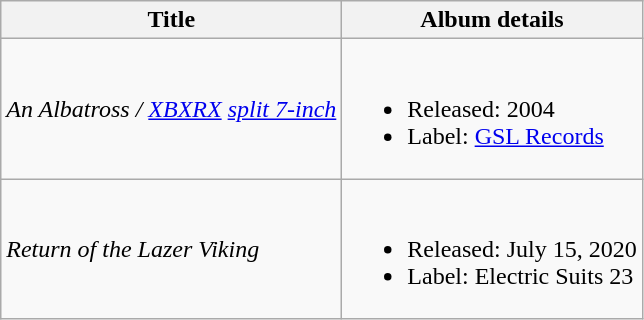<table class="wikitable">
<tr>
<th>Title</th>
<th>Album details</th>
</tr>
<tr>
<td><em>An Albatross / <a href='#'>XBXRX</a> <a href='#'>split 7-inch</a></em></td>
<td><br><ul><li>Released: 2004</li><li>Label: <a href='#'>GSL Records</a></li></ul></td>
</tr>
<tr>
<td><em>Return of the Lazer Viking</em></td>
<td><br><ul><li>Released: July 15, 2020</li><li>Label: Electric Suits 23</li></ul></td>
</tr>
</table>
